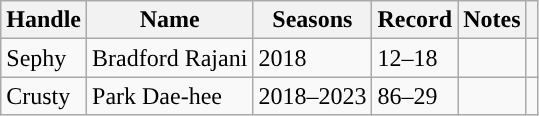<table class="wikitable">
<tr>
<th style="background:#">Handle</th>
<th style="background:#">Name</th>
<th style="background:#">Seasons</th>
<th style="background:#">Record</th>
<th style="background:#">Notes</th>
<th style="background:#"></th>
</tr>
<tr>
<td>Sephy</td>
<td>Bradford Rajani</td>
<td>2018</td>
<td>12–18 </td>
<td></td>
<td></td>
</tr>
<tr>
<td>Crusty</td>
<td>Park Dae-hee</td>
<td>2018–2023</td>
<td>86–29 </td>
<td></td>
<td></td>
</tr>
</table>
